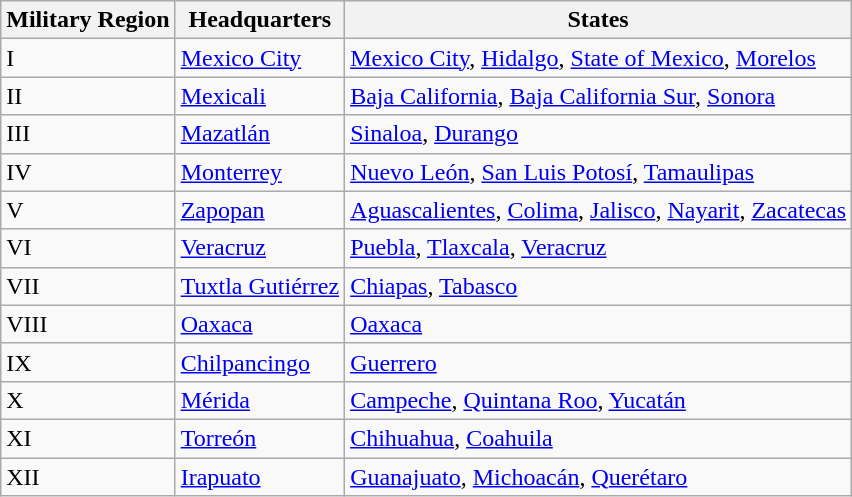<table class="wikitable" align="center">
<tr>
<th>Military Region</th>
<th>Headquarters</th>
<th><strong>States</strong></th>
</tr>
<tr>
<td>I</td>
<td><a href='#'>Mexico City</a></td>
<td><a href='#'>Mexico City</a>, <a href='#'>Hidalgo</a>, <a href='#'>State of Mexico</a>, <a href='#'>Morelos</a></td>
</tr>
<tr>
<td>II</td>
<td><a href='#'>Mexicali</a></td>
<td><a href='#'>Baja California</a>, <a href='#'>Baja California Sur</a>, <a href='#'>Sonora</a></td>
</tr>
<tr>
<td>III</td>
<td><a href='#'>Mazatlán</a></td>
<td><a href='#'>Sinaloa</a>, <a href='#'>Durango</a></td>
</tr>
<tr>
<td>IV</td>
<td><a href='#'>Monterrey</a></td>
<td><a href='#'>Nuevo León</a>, <a href='#'>San Luis Potosí</a>, <a href='#'>Tamaulipas</a></td>
</tr>
<tr>
<td>V</td>
<td><a href='#'>Zapopan</a></td>
<td><a href='#'>Aguascalientes</a>, <a href='#'>Colima</a>, <a href='#'>Jalisco</a>, <a href='#'>Nayarit</a>, <a href='#'>Zacatecas</a></td>
</tr>
<tr>
<td>VI</td>
<td><a href='#'>Veracruz</a></td>
<td><a href='#'>Puebla</a>, <a href='#'>Tlaxcala</a>, <a href='#'>Veracruz</a></td>
</tr>
<tr>
<td>VII</td>
<td><a href='#'>Tuxtla Gutiérrez</a></td>
<td><a href='#'>Chiapas</a>, <a href='#'>Tabasco</a></td>
</tr>
<tr>
<td>VIII</td>
<td><a href='#'>Oaxaca</a></td>
<td><a href='#'>Oaxaca</a></td>
</tr>
<tr>
<td>IX</td>
<td><a href='#'>Chilpancingo</a></td>
<td><a href='#'>Guerrero</a></td>
</tr>
<tr>
<td>X</td>
<td><a href='#'>Mérida</a></td>
<td><a href='#'>Campeche</a>, <a href='#'>Quintana Roo</a>, <a href='#'>Yucatán</a></td>
</tr>
<tr>
<td>XI</td>
<td><a href='#'>Torreón</a></td>
<td><a href='#'>Chihuahua</a>, <a href='#'>Coahuila</a></td>
</tr>
<tr>
<td>XII</td>
<td><a href='#'>Irapuato</a></td>
<td><a href='#'>Guanajuato</a>, <a href='#'>Michoacán</a>, <a href='#'>Querétaro</a></td>
</tr>
</table>
